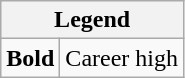<table class="wikitable mw-collapsible mw-collapsed">
<tr>
<th colspan="2">Legend</th>
</tr>
<tr>
<td><strong>Bold</strong></td>
<td>Career high</td>
</tr>
</table>
